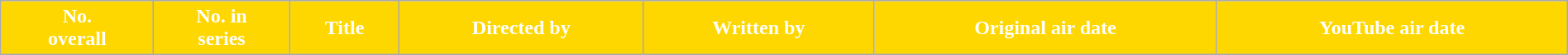<table class="wikitable plainrowheaders"  style="width:100%; margin-right:0;">
<tr>
<th ! style="background:gold; color:#fff; text-align:center;">No.<br>overall</th>
<th ! style="background:gold; color:#fff; text-align:center;">No. in<br>series</th>
<th ! style="background:gold; color:#fff; text-align:center;">Title</th>
<th ! style="background:gold; color:#fff; text-align:center;">Directed by</th>
<th ! style="background:gold; color:#fff; text-align:center;">Written by</th>
<th ! style="background:gold; color:#fff; text-align:center;">Original air date</th>
<th ! style="background:gold; color:#fff; text-align:center;">YouTube air date<br>


















































</th>
</tr>
</table>
